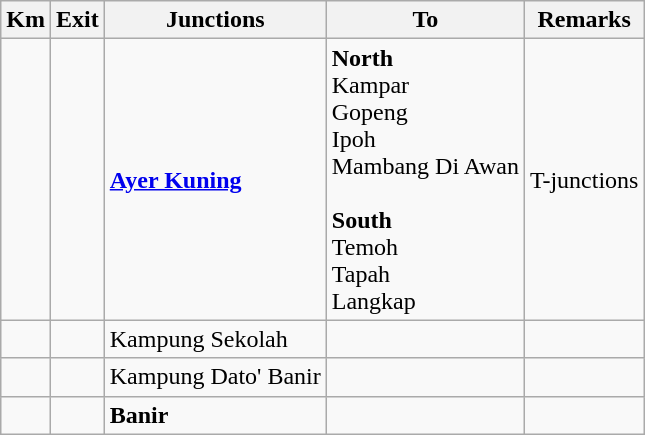<table class="wikitable">
<tr>
<th>Km</th>
<th>Exit</th>
<th>Junctions</th>
<th>To</th>
<th>Remarks</th>
</tr>
<tr>
<td></td>
<td></td>
<td><strong><a href='#'>Ayer Kuning</a></strong></td>
<td><strong>North</strong><br> Kampar<br> Gopeng<br> Ipoh<br> Mambang Di Awan<br><br><strong>South</strong><br> Temoh<br> Tapah<br> Langkap</td>
<td>T-junctions</td>
</tr>
<tr>
<td></td>
<td></td>
<td>Kampung Sekolah</td>
<td></td>
<td></td>
</tr>
<tr>
<td></td>
<td></td>
<td>Kampung Dato' Banir</td>
<td></td>
<td></td>
</tr>
<tr>
<td></td>
<td></td>
<td><strong>Banir</strong></td>
<td></td>
<td></td>
</tr>
</table>
